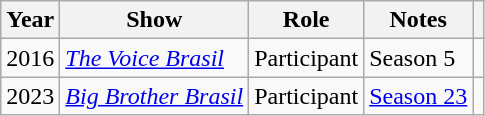<table class="wikitable">
<tr>
<th>Year</th>
<th>Show</th>
<th>Role</th>
<th>Notes</th>
<th></th>
</tr>
<tr>
<td>2016</td>
<td><em><a href='#'>The Voice Brasil</a></em></td>
<td>Participant</td>
<td>Season 5</td>
<td></td>
</tr>
<tr>
<td>2023</td>
<td><em><a href='#'>Big Brother Brasil</a></em></td>
<td>Participant</td>
<td><a href='#'>Season 23</a></td>
<td></td>
</tr>
</table>
